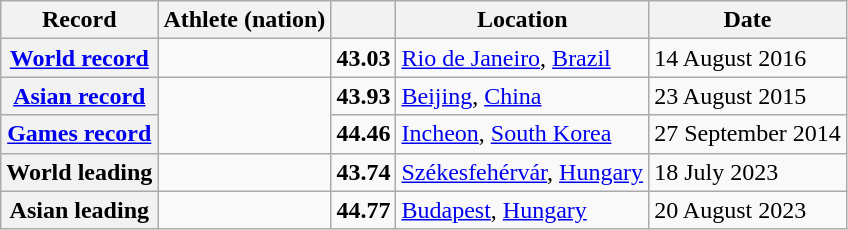<table class="wikitable">
<tr>
<th scope="col">Record</th>
<th scope="col">Athlete (nation)</th>
<th scope="col"></th>
<th scope="col">Location</th>
<th scope="col">Date</th>
</tr>
<tr>
<th scope="row"><a href='#'>World record</a></th>
<td></td>
<td align="center"><strong>43.03</strong></td>
<td><a href='#'>Rio de Janeiro</a>, <a href='#'>Brazil</a></td>
<td>14 August 2016</td>
</tr>
<tr>
<th scope="row"><a href='#'>Asian record</a></th>
<td rowspan="2"></td>
<td align="center"><strong>43.93</strong></td>
<td><a href='#'>Beijing</a>, <a href='#'>China</a></td>
<td>23 August 2015</td>
</tr>
<tr>
<th><a href='#'>Games record</a></th>
<td align="center"><strong>44.46</strong></td>
<td><a href='#'>Incheon</a>, <a href='#'>South Korea</a></td>
<td>27 September 2014</td>
</tr>
<tr>
<th scope="row">World leading</th>
<td></td>
<td align="center"><strong>43.74</strong></td>
<td><a href='#'>Székesfehérvár</a>, <a href='#'>Hungary</a></td>
<td>18 July 2023</td>
</tr>
<tr>
<th scope="row">Asian leading</th>
<td></td>
<td align="center"><strong>44.77</strong></td>
<td><a href='#'>Budapest</a>, <a href='#'>Hungary</a></td>
<td>20 August 2023</td>
</tr>
</table>
